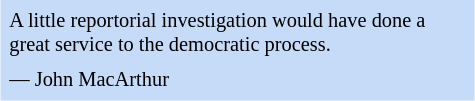<table class="toccolours" style="float: right; margin-left: 1em; margin-right: 2em; font-size: 85%; background:#c6dbf7; color:black; width:25em; max-width: 25%;" cellspacing="5">
<tr>
<td style="text-align: left;">A little reportorial investigation would have done a great service to the democratic process.</td>
</tr>
<tr>
<td style="text-align: left;">— John MacArthur</td>
</tr>
</table>
